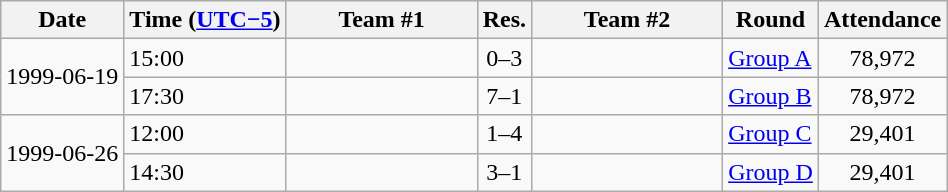<table class="wikitable sortable" style="text-align:left; width:%;">
<tr>
<th scope="col" style=" ;">Date</th>
<th scope="col" style=" ;">Time (<a href='#'>UTC−5</a>)</th>
<th scope="col" style="width:120px;">Team #1</th>
<th scope="col" style=" ;">Res.</th>
<th scope="col" style="width:120px ;">Team #2</th>
<th scope="col" style=" ;">Round</th>
<th scope="col" style=" ;">Attendance</th>
</tr>
<tr>
<td rowspan="2">1999-06-19</td>
<td>15:00</td>
<td></td>
<td style="text-align:center;">0–3</td>
<td></td>
<td><a href='#'>Group A</a></td>
<td style="text-align:center;">78,972</td>
</tr>
<tr>
<td>17:30</td>
<td></td>
<td style="text-align:center;">7–1</td>
<td></td>
<td><a href='#'>Group B</a></td>
<td style="text-align:center;">78,972</td>
</tr>
<tr>
<td rowspan="2">1999-06-26</td>
<td>12:00</td>
<td></td>
<td style="text-align:center;">1–4</td>
<td></td>
<td><a href='#'>Group C</a></td>
<td style="text-align:center;">29,401</td>
</tr>
<tr>
<td>14:30</td>
<td></td>
<td style="text-align:center;">3–1</td>
<td></td>
<td><a href='#'>Group D</a></td>
<td style="text-align:center;">29,401</td>
</tr>
</table>
